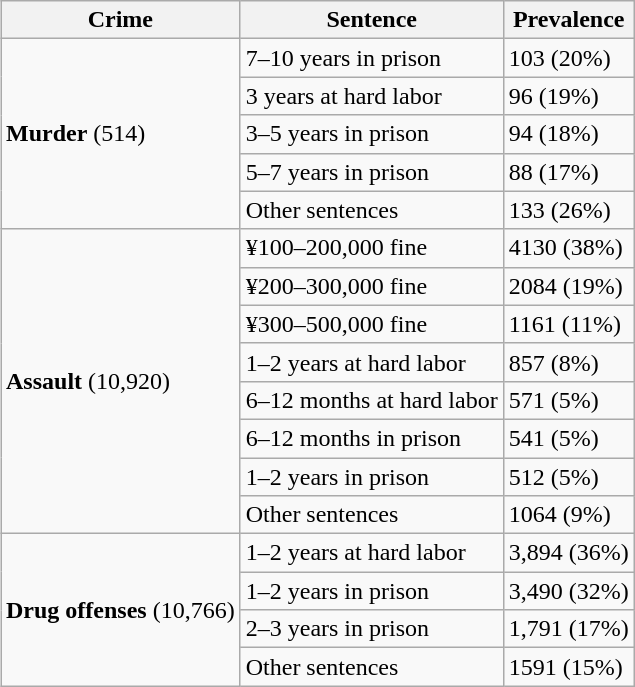<table class="wikitable"  style="float:right; margin-left:10px;">
<tr>
<th>Crime</th>
<th>Sentence</th>
<th>Prevalence</th>
</tr>
<tr>
<td rowspan="5"><strong>Murder</strong> (514)</td>
<td>7–10 years in prison</td>
<td>103 (20%)</td>
</tr>
<tr>
<td>3 years at hard labor</td>
<td>96 (19%)</td>
</tr>
<tr>
<td>3–5 years in prison</td>
<td>94 (18%)</td>
</tr>
<tr>
<td>5–7 years in prison</td>
<td>88 (17%)</td>
</tr>
<tr>
<td>Other sentences</td>
<td>133 (26%)</td>
</tr>
<tr>
<td rowspan="8"><strong>Assault</strong> (10,920)</td>
<td>¥100–200,000 fine</td>
<td>4130 (38%)</td>
</tr>
<tr>
<td>¥200–300,000 fine</td>
<td>2084 (19%)</td>
</tr>
<tr>
<td>¥300–500,000 fine</td>
<td>1161 (11%)</td>
</tr>
<tr>
<td>1–2 years at hard labor</td>
<td>857 (8%)</td>
</tr>
<tr>
<td>6–12 months at hard labor</td>
<td>571 (5%)</td>
</tr>
<tr>
<td>6–12 months in prison</td>
<td>541 (5%)</td>
</tr>
<tr>
<td>1–2 years in prison</td>
<td>512 (5%)</td>
</tr>
<tr>
<td>Other sentences</td>
<td>1064 (9%)</td>
</tr>
<tr>
<td rowspan="4"><strong>Drug offenses</strong> (10,766)</td>
<td>1–2 years at hard labor</td>
<td>3,894 (36%)</td>
</tr>
<tr>
<td>1–2 years in prison</td>
<td>3,490 (32%)</td>
</tr>
<tr>
<td>2–3 years in prison</td>
<td>1,791 (17%)</td>
</tr>
<tr>
<td>Other sentences</td>
<td>1591 (15%)</td>
</tr>
</table>
